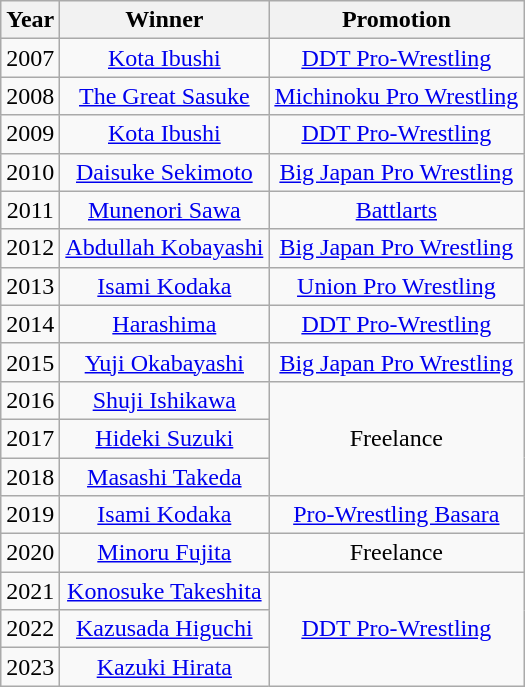<table class="wikitable sortable" style="text-align: center">
<tr>
<th>Year</th>
<th>Winner</th>
<th>Promotion</th>
</tr>
<tr>
<td>2007</td>
<td><a href='#'>Kota Ibushi</a></td>
<td><a href='#'>DDT Pro-Wrestling</a></td>
</tr>
<tr>
<td>2008</td>
<td><a href='#'>The Great Sasuke</a></td>
<td><a href='#'>Michinoku Pro Wrestling</a></td>
</tr>
<tr>
<td>2009</td>
<td><a href='#'>Kota Ibushi</a></td>
<td><a href='#'>DDT Pro-Wrestling</a></td>
</tr>
<tr>
<td>2010</td>
<td><a href='#'>Daisuke Sekimoto</a></td>
<td><a href='#'>Big Japan Pro Wrestling</a></td>
</tr>
<tr>
<td>2011</td>
<td><a href='#'>Munenori Sawa</a></td>
<td><a href='#'>Battlarts</a></td>
</tr>
<tr>
<td>2012</td>
<td><a href='#'>Abdullah Kobayashi</a></td>
<td><a href='#'>Big Japan Pro Wrestling</a></td>
</tr>
<tr>
<td>2013</td>
<td><a href='#'>Isami Kodaka</a></td>
<td><a href='#'>Union Pro Wrestling</a></td>
</tr>
<tr>
<td>2014</td>
<td><a href='#'>Harashima</a></td>
<td><a href='#'>DDT Pro-Wrestling</a></td>
</tr>
<tr>
<td>2015</td>
<td><a href='#'>Yuji Okabayashi</a></td>
<td><a href='#'>Big Japan Pro Wrestling</a></td>
</tr>
<tr>
<td>2016</td>
<td><a href='#'>Shuji Ishikawa</a></td>
<td rowspan=3>Freelance</td>
</tr>
<tr>
<td>2017</td>
<td><a href='#'>Hideki Suzuki</a></td>
</tr>
<tr>
<td>2018</td>
<td><a href='#'>Masashi Takeda</a></td>
</tr>
<tr>
<td>2019</td>
<td><a href='#'>Isami Kodaka</a></td>
<td><a href='#'>Pro-Wrestling Basara</a></td>
</tr>
<tr>
<td>2020</td>
<td><a href='#'>Minoru Fujita</a></td>
<td>Freelance</td>
</tr>
<tr>
<td>2021</td>
<td><a href='#'>Konosuke Takeshita</a></td>
<td rowspan=3><a href='#'>DDT Pro-Wrestling</a></td>
</tr>
<tr>
<td>2022</td>
<td><a href='#'>Kazusada Higuchi</a></td>
</tr>
<tr>
<td>2023</td>
<td><a href='#'>Kazuki Hirata</a></td>
</tr>
</table>
